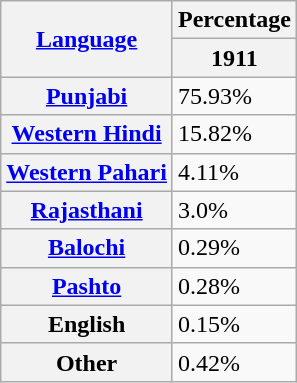<table class="wikitable sortable">
<tr>
<th rowspan="2"><a href='#'>Language</a></th>
<th colspan="1">Percentage</th>
</tr>
<tr>
<th>1911</th>
</tr>
<tr>
<th><a href='#'>Punjabi</a></th>
<td>75.93%</td>
</tr>
<tr>
<th><a href='#'>Western Hindi</a></th>
<td>15.82%</td>
</tr>
<tr>
<th><a href='#'>Western Pahari</a></th>
<td>4.11%</td>
</tr>
<tr>
<th><a href='#'>Rajasthani</a></th>
<td>3.0%</td>
</tr>
<tr>
<th><a href='#'>Balochi</a></th>
<td>0.29%</td>
</tr>
<tr>
<th><a href='#'>Pashto</a></th>
<td>0.28%</td>
</tr>
<tr>
<th>English</th>
<td>0.15%</td>
</tr>
<tr>
<th>Other</th>
<td>0.42%</td>
</tr>
</table>
